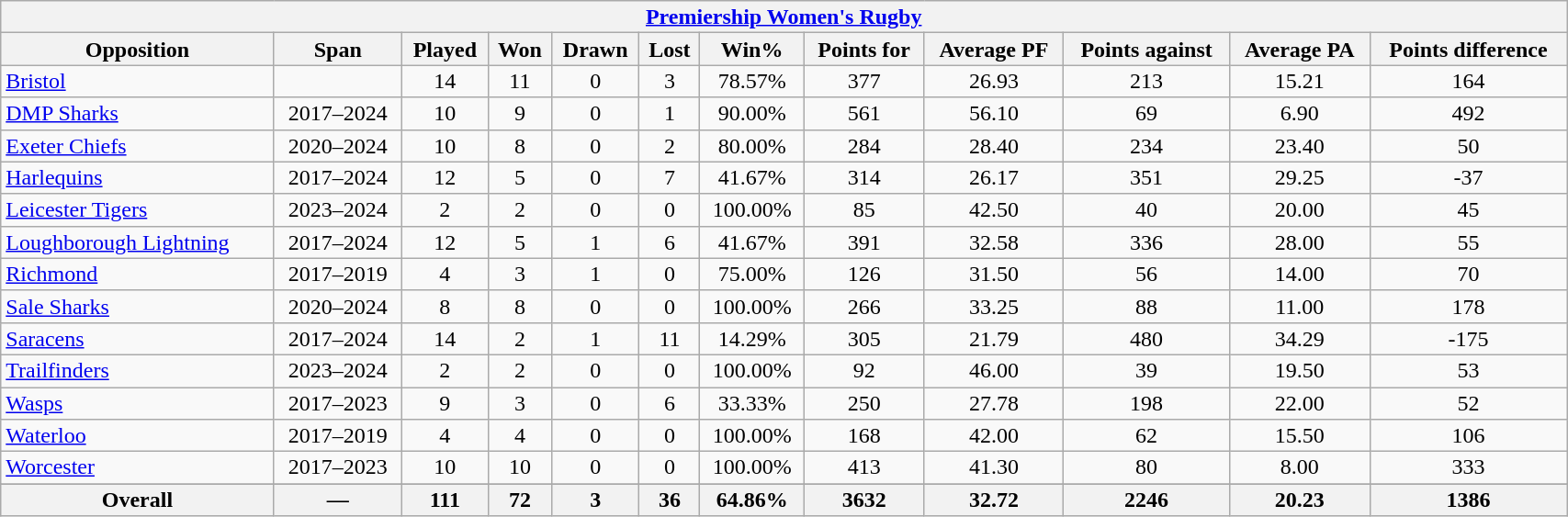<table class="wikitable collapsible sortable" style="text-align:center; line-height:100%; width:90%">
<tr>
<th colspan=14><a href='#'>Premiership Women's Rugby</a></th>
</tr>
<tr>
<th>Opposition</th>
<th>Span</th>
<th>Played</th>
<th>Won</th>
<th>Drawn</th>
<th>Lost</th>
<th>Win%</th>
<th>Points for</th>
<th>Average PF</th>
<th>Points against</th>
<th>Average PA</th>
<th>Points difference<br></th>
</tr>
<tr>
<td align=left><a href='#'>Bristol</a></td>
<td></td>
<td>14</td>
<td>11</td>
<td>0</td>
<td>3</td>
<td>78.57%</td>
<td>377</td>
<td>26.93</td>
<td>213</td>
<td>15.21</td>
<td>164</td>
</tr>
<tr>
<td align=left><a href='#'>DMP Sharks</a></td>
<td>2017–2024</td>
<td>10</td>
<td>9</td>
<td>0</td>
<td>1</td>
<td>90.00%</td>
<td>561</td>
<td>56.10</td>
<td>69</td>
<td>6.90</td>
<td>492</td>
</tr>
<tr>
<td align=left><a href='#'>Exeter Chiefs</a></td>
<td>2020–2024</td>
<td>10</td>
<td>8</td>
<td>0</td>
<td>2</td>
<td>80.00%</td>
<td>284</td>
<td>28.40</td>
<td>234</td>
<td>23.40</td>
<td>50</td>
</tr>
<tr>
<td align=left><a href='#'>Harlequins</a></td>
<td>2017–2024</td>
<td>12</td>
<td>5</td>
<td>0</td>
<td>7</td>
<td>41.67%</td>
<td>314</td>
<td>26.17</td>
<td>351</td>
<td>29.25</td>
<td>-37</td>
</tr>
<tr>
<td align=left><a href='#'>Leicester Tigers</a></td>
<td>2023–2024</td>
<td>2</td>
<td>2</td>
<td>0</td>
<td>0</td>
<td>100.00%</td>
<td>85</td>
<td>42.50</td>
<td>40</td>
<td>20.00</td>
<td>45</td>
</tr>
<tr>
<td align=left><a href='#'>Loughborough Lightning</a></td>
<td>2017–2024</td>
<td>12</td>
<td>5</td>
<td>1</td>
<td>6</td>
<td>41.67%</td>
<td>391</td>
<td>32.58</td>
<td>336</td>
<td>28.00</td>
<td>55</td>
</tr>
<tr>
<td align=left><a href='#'>Richmond</a></td>
<td>2017–2019</td>
<td>4</td>
<td>3</td>
<td>1</td>
<td>0</td>
<td>75.00%</td>
<td>126</td>
<td>31.50</td>
<td>56</td>
<td>14.00</td>
<td>70</td>
</tr>
<tr>
<td align=left><a href='#'>Sale Sharks</a></td>
<td>2020–2024</td>
<td>8</td>
<td>8</td>
<td>0</td>
<td>0</td>
<td>100.00%</td>
<td>266</td>
<td>33.25</td>
<td>88</td>
<td>11.00</td>
<td>178</td>
</tr>
<tr>
<td align=left><a href='#'>Saracens</a></td>
<td>2017–2024</td>
<td>14</td>
<td>2</td>
<td>1</td>
<td>11</td>
<td>14.29%</td>
<td>305</td>
<td>21.79</td>
<td>480</td>
<td>34.29</td>
<td>-175</td>
</tr>
<tr>
<td align=left><a href='#'>Trailfinders</a></td>
<td>2023–2024</td>
<td>2</td>
<td>2</td>
<td>0</td>
<td>0</td>
<td>100.00%</td>
<td>92</td>
<td>46.00</td>
<td>39</td>
<td>19.50</td>
<td>53</td>
</tr>
<tr>
<td align=left><a href='#'>Wasps</a></td>
<td>2017–2023</td>
<td>9</td>
<td>3</td>
<td>0</td>
<td>6</td>
<td>33.33%</td>
<td>250</td>
<td>27.78</td>
<td>198</td>
<td>22.00</td>
<td>52</td>
</tr>
<tr>
<td align=left><a href='#'>Waterloo</a></td>
<td>2017–2019</td>
<td>4</td>
<td>4</td>
<td>0</td>
<td>0</td>
<td>100.00%</td>
<td>168</td>
<td>42.00</td>
<td>62</td>
<td>15.50</td>
<td>106</td>
</tr>
<tr>
<td align=left><a href='#'>Worcester</a></td>
<td>2017–2023</td>
<td>10</td>
<td>10</td>
<td>0</td>
<td>0</td>
<td>100.00%</td>
<td>413</td>
<td>41.30</td>
<td>80</td>
<td>8.00</td>
<td>333</td>
</tr>
<tr>
</tr>
<tr class="sortbottom">
<th Bottom><strong>Overall</strong></th>
<th>—</th>
<th><strong>111</strong></th>
<th><strong>72</strong></th>
<th><strong>3</strong></th>
<th><strong>36</strong></th>
<th><strong>64.86%</strong></th>
<th><strong>3632</strong></th>
<th><strong>32.72</strong></th>
<th><strong>2246</strong></th>
<th><strong>20.23</strong></th>
<th><strong>1386</strong></th>
</tr>
</table>
